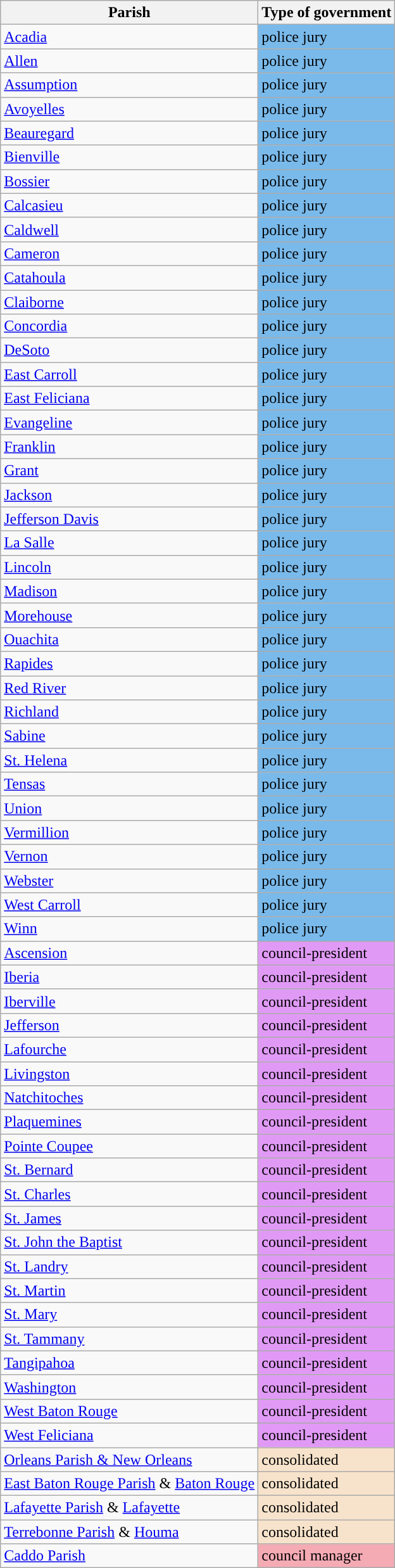<table class="wikitable sortable">
<tr>
<th scope="col">Parish</th>
<th scope="col">Type of government</th>
</tr>
<tr>
<td><a href='#'>Acadia</a></td>
<td style="background: #7abaeb;">police jury</td>
</tr>
<tr>
<td><a href='#'>Allen</a></td>
<td style="background: #7abaeb;">police jury</td>
</tr>
<tr>
<td><a href='#'>Assumption</a></td>
<td style="background: #7abaeb;">police jury</td>
</tr>
<tr>
<td><a href='#'>Avoyelles</a></td>
<td style="background: #7abaeb;">police jury</td>
</tr>
<tr>
<td><a href='#'>Beauregard</a></td>
<td style="background: #7abaeb;">police jury</td>
</tr>
<tr>
<td><a href='#'>Bienville</a></td>
<td style="background: #7abaeb;">police jury</td>
</tr>
<tr>
<td><a href='#'>Bossier</a></td>
<td style="background: #7abaeb;">police jury</td>
</tr>
<tr>
<td><a href='#'>Calcasieu</a></td>
<td style="background: #7abaeb;">police jury</td>
</tr>
<tr>
<td><a href='#'>Caldwell</a></td>
<td style="background: #7abaeb;">police jury</td>
</tr>
<tr>
<td><a href='#'>Cameron</a></td>
<td style="background: #7abaeb;">police jury</td>
</tr>
<tr>
<td><a href='#'>Catahoula</a></td>
<td style="background: #7abaeb;">police jury</td>
</tr>
<tr>
<td><a href='#'>Claiborne</a></td>
<td style="background: #7abaeb;">police jury</td>
</tr>
<tr>
<td><a href='#'>Concordia</a></td>
<td style="background: #7abaeb;">police jury</td>
</tr>
<tr>
<td><a href='#'>DeSoto</a></td>
<td style="background: #7abaeb;">police jury</td>
</tr>
<tr>
<td><a href='#'>East Carroll</a></td>
<td style="background: #7abaeb;">police jury</td>
</tr>
<tr>
<td><a href='#'>East Feliciana</a></td>
<td style="background: #7abaeb;">police jury</td>
</tr>
<tr>
<td><a href='#'>Evangeline</a></td>
<td style="background: #7abaeb;">police jury</td>
</tr>
<tr>
<td><a href='#'>Franklin</a></td>
<td style="background: #7abaeb;">police jury</td>
</tr>
<tr>
<td><a href='#'>Grant</a></td>
<td style="background: #7abaeb;">police jury</td>
</tr>
<tr>
<td><a href='#'>Jackson</a></td>
<td style="background: #7abaeb;">police jury</td>
</tr>
<tr>
<td><a href='#'>Jefferson Davis</a></td>
<td style="background: #7abaeb;">police jury</td>
</tr>
<tr>
<td><a href='#'>La Salle</a></td>
<td style="background: #7abaeb;">police jury</td>
</tr>
<tr>
<td><a href='#'>Lincoln</a></td>
<td style="background: #7abaeb;">police jury</td>
</tr>
<tr>
<td><a href='#'>Madison</a></td>
<td style="background: #7abaeb;">police jury</td>
</tr>
<tr>
<td><a href='#'>Morehouse</a></td>
<td style="background: #7abaeb;">police jury</td>
</tr>
<tr>
<td><a href='#'>Ouachita</a></td>
<td style="background: #7abaeb;">police jury</td>
</tr>
<tr>
<td><a href='#'>Rapides</a></td>
<td style="background: #7abaeb;">police jury</td>
</tr>
<tr>
<td><a href='#'>Red River</a></td>
<td style="background: #7abaeb;">police jury</td>
</tr>
<tr>
<td><a href='#'>Richland</a></td>
<td style="background: #7abaeb;">police jury</td>
</tr>
<tr>
<td><a href='#'>Sabine</a></td>
<td style="background: #7abaeb;">police jury</td>
</tr>
<tr>
<td><a href='#'>St. Helena</a></td>
<td style="background: #7abaeb;">police jury</td>
</tr>
<tr>
<td><a href='#'>Tensas</a></td>
<td style="background: #7abaeb;">police jury</td>
</tr>
<tr>
<td><a href='#'>Union</a></td>
<td style="background: #7abaeb;">police jury</td>
</tr>
<tr>
<td><a href='#'>Vermillion</a></td>
<td style="background: #7abaeb;">police jury</td>
</tr>
<tr>
<td><a href='#'>Vernon</a></td>
<td style="background: #7abaeb;">police jury</td>
</tr>
<tr>
<td><a href='#'>Webster</a></td>
<td style="background: #7abaeb;">police jury</td>
</tr>
<tr>
<td><a href='#'>West Carroll</a></td>
<td style="background: #7abaeb;">police jury</td>
</tr>
<tr>
<td><a href='#'>Winn</a></td>
<td style="background: #7abaeb;">police jury</td>
</tr>
<tr>
<td><a href='#'>Ascension</a></td>
<td style="background: #e09af5;">council-president</td>
</tr>
<tr>
<td><a href='#'>Iberia</a></td>
<td style="background: #e09af5;">council-president</td>
</tr>
<tr>
<td><a href='#'>Iberville</a></td>
<td style="background: #e09af5;">council-president</td>
</tr>
<tr>
<td><a href='#'>Jefferson</a></td>
<td style="background: #e09af5;">council-president</td>
</tr>
<tr>
<td><a href='#'>Lafourche</a></td>
<td style="background: #e09af5;">council-president</td>
</tr>
<tr>
<td><a href='#'>Livingston</a></td>
<td style="background: #e09af5;">council-president</td>
</tr>
<tr>
<td><a href='#'>Natchitoches</a></td>
<td style="background: #e09af5;">council-president</td>
</tr>
<tr>
<td><a href='#'>Plaquemines</a></td>
<td style="background: #e09af5;">council-president</td>
</tr>
<tr>
<td><a href='#'>Pointe Coupee</a></td>
<td style="background: #e09af5;">council-president</td>
</tr>
<tr>
<td><a href='#'>St. Bernard</a></td>
<td style="background: #e09af5;">council-president</td>
</tr>
<tr>
<td><a href='#'>St. Charles</a></td>
<td style="background: #e09af5;">council-president</td>
</tr>
<tr>
<td><a href='#'>St. James</a></td>
<td style="background: #e09af5;">council-president</td>
</tr>
<tr>
<td><a href='#'>St. John the Baptist</a></td>
<td style="background: #e09af5;">council-president</td>
</tr>
<tr>
<td><a href='#'>St. Landry</a></td>
<td style="background: #e09af5;">council-president</td>
</tr>
<tr>
<td><a href='#'>St. Martin</a></td>
<td style="background: #e09af5;">council-president</td>
</tr>
<tr>
<td><a href='#'>St. Mary</a></td>
<td style="background: #e09af5;">council-president</td>
</tr>
<tr>
<td><a href='#'>St. Tammany</a></td>
<td style="background: #e09af5;">council-president</td>
</tr>
<tr>
<td><a href='#'>Tangipahoa</a></td>
<td style="background: #e09af5;">council-president</td>
</tr>
<tr>
<td><a href='#'>Washington</a></td>
<td style="background: #e09af5;">council-president</td>
</tr>
<tr>
<td><a href='#'>West Baton Rouge</a></td>
<td style="background: #e09af5;">council-president</td>
</tr>
<tr>
<td><a href='#'>West Feliciana</a></td>
<td style="background: #e09af5;">council-president</td>
</tr>
<tr>
<td><a href='#'>Orleans Parish & New Orleans</a></td>
<td style="background: #f7e3cb;">consolidated</td>
</tr>
<tr>
<td><a href='#'>East Baton Rouge Parish</a> & <a href='#'>Baton Rouge</a></td>
<td style="background: #f7e3cb;">consolidated</td>
</tr>
<tr>
<td><a href='#'>Lafayette Parish</a> & <a href='#'>Lafayette</a></td>
<td style="background: #f7e3cb;">consolidated</td>
</tr>
<tr>
<td><a href='#'>Terrebonne Parish</a> & <a href='#'>Houma</a></td>
<td style="background: #f7e3cb;">consolidated</td>
</tr>
<tr>
<td><a href='#'>Caddo Parish</a></td>
<td style="background: #f5abb4;">council manager</td>
</tr>
</table>
